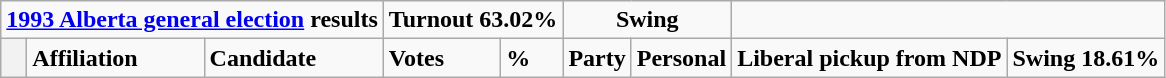<table class="wikitable">
<tr>
<td colspan="3" align=center><strong><a href='#'>1993 Alberta general election</a> results</strong></td>
<td colspan="2"><strong>Turnout 63.02%</strong></td>
<td colspan="2" align=center><strong>Swing</strong></td>
</tr>
<tr>
<th style="width: 10px;"></th>
<td><strong>Affiliation</strong></td>
<td><strong>Candidate</strong></td>
<td><strong>Votes</strong></td>
<td><strong>%</strong></td>
<td><strong>Party</strong></td>
<td><strong>Personal</strong><br>









</td>
<td colspan=4><strong>Liberal pickup from NDP</strong></td>
<td colspan=2><strong>Swing 18.61%</strong></td>
</tr>
</table>
